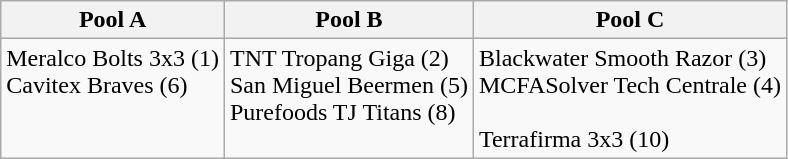<table class=wikitable>
<tr>
<th>Pool A</th>
<th>Pool B</th>
<th>Pool C</th>
</tr>
<tr valign=top>
<td>Meralco Bolts 3x3 (1) <br> Cavitex Braves (6) <br> </td>
<td>TNT Tropang Giga (2) <br> San Miguel Beermen (5) <br> Purefoods TJ Titans (8) <br> </td>
<td>Blackwater Smooth Razor (3) <br> MCFASolver Tech Centrale (4) <br>  <br> Terrafirma 3x3 (10)</td>
</tr>
</table>
